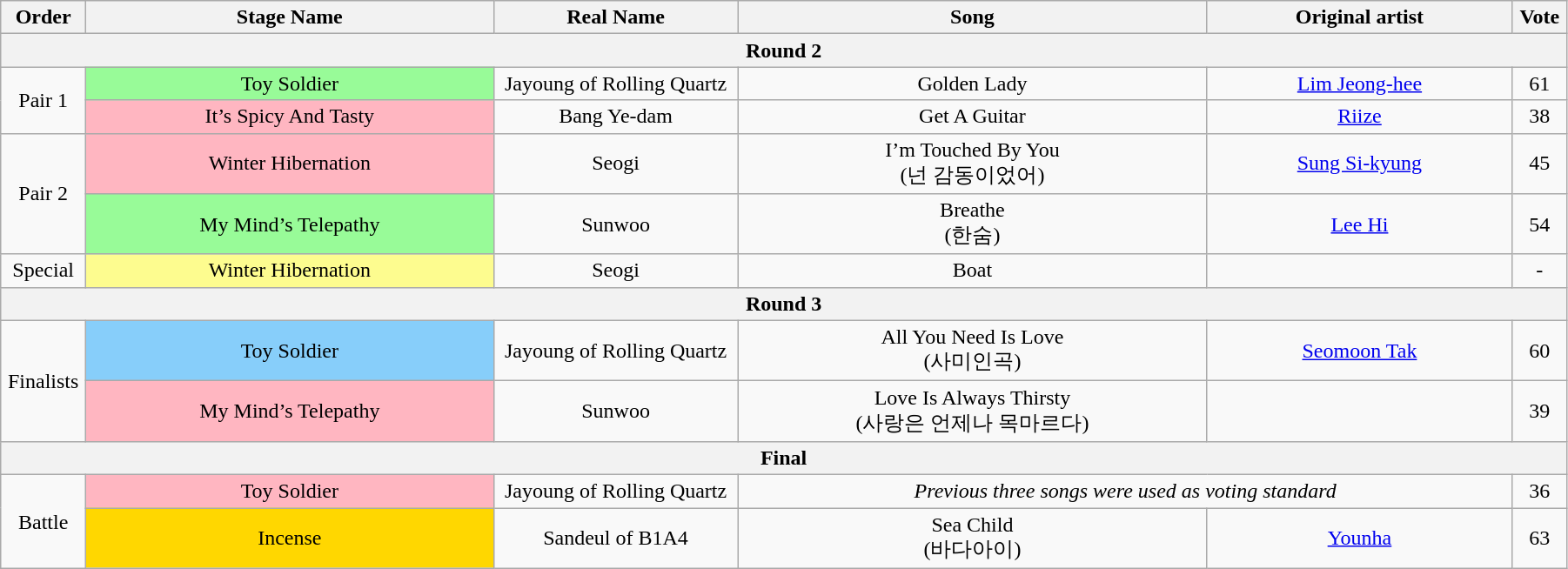<table class="wikitable" style="text-align:center; width:95%;">
<tr>
<th style="width:1%">Order</th>
<th style="width:20%;">Stage Name</th>
<th style="width:12%">Real Name</th>
<th style="width:23%;">Song</th>
<th style="width:15%;">Original artist</th>
<th style="width:1%;">Vote</th>
</tr>
<tr>
<th colspan=6>Round 2</th>
</tr>
<tr>
<td rowspan=2>Pair 1</td>
<td bgcolor="palegreen">Toy Soldier</td>
<td>Jayoung of Rolling Quartz</td>
<td>Golden Lady</td>
<td><a href='#'>Lim Jeong-hee</a></td>
<td>61</td>
</tr>
<tr>
<td bgcolor="lightpink">It’s Spicy And Tasty</td>
<td>Bang Ye-dam</td>
<td>Get A Guitar</td>
<td><a href='#'>Riize</a></td>
<td>38</td>
</tr>
<tr>
<td rowspan=2>Pair 2</td>
<td bgcolor="lightpink">Winter Hibernation</td>
<td>Seogi</td>
<td>I’m Touched By You<br>(넌 감동이었어)</td>
<td><a href='#'>Sung Si-kyung</a></td>
<td>45</td>
</tr>
<tr>
<td bgcolor="palegreen">My Mind’s Telepathy</td>
<td>Sunwoo</td>
<td>Breathe<br>(한숨)</td>
<td><a href='#'>Lee Hi</a></td>
<td>54</td>
</tr>
<tr>
<td>Special</td>
<td bgcolor="#FDFC8F">Winter Hibernation</td>
<td>Seogi</td>
<td>Boat</td>
<td></td>
<td>-</td>
</tr>
<tr>
<th colspan=6>Round 3</th>
</tr>
<tr>
<td rowspan=2>Finalists</td>
<td bgcolor="lightskyblue">Toy Soldier</td>
<td>Jayoung of Rolling Quartz</td>
<td>All You Need Is Love<br>(사미인곡)</td>
<td><a href='#'>Seomoon Tak</a></td>
<td>60</td>
</tr>
<tr>
<td bgcolor="lightpink">My Mind’s Telepathy</td>
<td>Sunwoo</td>
<td>Love Is Always Thirsty<br>(사랑은 언제나 목마르다)</td>
<td></td>
<td>39</td>
</tr>
<tr>
<th colspan=6>Final</th>
</tr>
<tr>
<td rowspan=2>Battle</td>
<td bgcolor="lightpink">Toy Soldier</td>
<td>Jayoung of Rolling Quartz</td>
<td colspan=2><em>Previous three songs were used as voting standard</em></td>
<td>36</td>
</tr>
<tr>
<td bgcolor="gold">Incense</td>
<td>Sandeul of B1A4</td>
<td>Sea Child<br>(바다아이)</td>
<td><a href='#'>Younha</a></td>
<td>63</td>
</tr>
</table>
